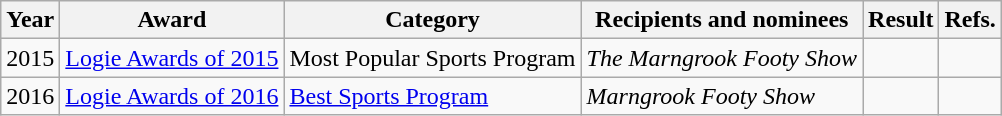<table class="wikitable">
<tr>
<th>Year</th>
<th>Award</th>
<th>Category</th>
<th>Recipients and nominees</th>
<th>Result</th>
<th>Refs.</th>
</tr>
<tr>
<td>2015</td>
<td><a href='#'>Logie Awards of 2015</a></td>
<td>Most Popular Sports Program</td>
<td><em>The Marngrook Footy Show</em></td>
<td></td>
<td></td>
</tr>
<tr>
<td>2016</td>
<td><a href='#'>Logie Awards of 2016</a></td>
<td><a href='#'>Best Sports Program</a></td>
<td><em>Marngrook Footy Show</em></td>
<td></td>
<td></td>
</tr>
</table>
